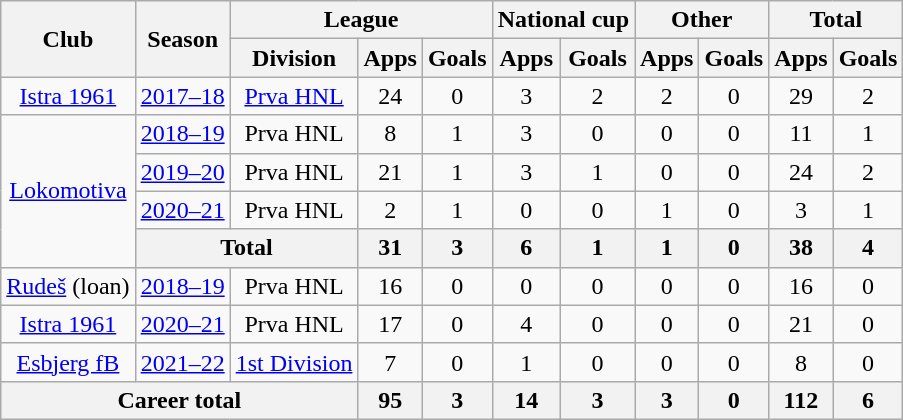<table class="wikitable" style="text-align: center;">
<tr>
<th rowspan="2">Club</th>
<th rowspan="2">Season</th>
<th colspan="3">League</th>
<th colspan="2">National cup</th>
<th colspan="2">Other</th>
<th colspan="2">Total</th>
</tr>
<tr>
<th>Division</th>
<th>Apps</th>
<th>Goals</th>
<th>Apps</th>
<th>Goals</th>
<th>Apps</th>
<th>Goals</th>
<th>Apps</th>
<th>Goals</th>
</tr>
<tr>
<td><a href='#'>Istra 1961</a></td>
<td><a href='#'>2017–18</a></td>
<td><a href='#'>Prva HNL</a></td>
<td>24</td>
<td>0</td>
<td>3</td>
<td>2</td>
<td>2</td>
<td>0</td>
<td>29</td>
<td>2</td>
</tr>
<tr>
<td rowspan="4"><a href='#'>Lokomotiva</a></td>
<td><a href='#'>2018–19</a></td>
<td>Prva HNL</td>
<td>8</td>
<td>1</td>
<td>3</td>
<td>0</td>
<td>0</td>
<td>0</td>
<td>11</td>
<td>1</td>
</tr>
<tr>
<td><a href='#'>2019–20</a></td>
<td>Prva HNL</td>
<td>21</td>
<td>1</td>
<td>3</td>
<td>1</td>
<td>0</td>
<td>0</td>
<td>24</td>
<td>2</td>
</tr>
<tr>
<td><a href='#'>2020–21</a></td>
<td>Prva HNL</td>
<td>2</td>
<td>1</td>
<td>0</td>
<td>0</td>
<td>1</td>
<td>0</td>
<td>3</td>
<td>1</td>
</tr>
<tr>
<th colspan="2">Total</th>
<th>31</th>
<th>3</th>
<th>6</th>
<th>1</th>
<th>1</th>
<th>0</th>
<th>38</th>
<th>4</th>
</tr>
<tr>
<td><a href='#'>Rudeš</a> (loan)</td>
<td><a href='#'>2018–19</a></td>
<td>Prva HNL</td>
<td>16</td>
<td>0</td>
<td>0</td>
<td>0</td>
<td>0</td>
<td>0</td>
<td>16</td>
<td>0</td>
</tr>
<tr>
<td><a href='#'>Istra 1961</a></td>
<td><a href='#'>2020–21</a></td>
<td>Prva HNL</td>
<td>17</td>
<td>0</td>
<td>4</td>
<td>0</td>
<td>0</td>
<td>0</td>
<td>21</td>
<td>0</td>
</tr>
<tr>
<td><a href='#'>Esbjerg fB</a></td>
<td><a href='#'>2021–22</a></td>
<td><a href='#'>1st Division</a></td>
<td>7</td>
<td>0</td>
<td>1</td>
<td>0</td>
<td>0</td>
<td>0</td>
<td>8</td>
<td>0</td>
</tr>
<tr>
<th colspan="3">Career total</th>
<th>95</th>
<th>3</th>
<th>14</th>
<th>3</th>
<th>3</th>
<th>0</th>
<th>112</th>
<th>6</th>
</tr>
</table>
